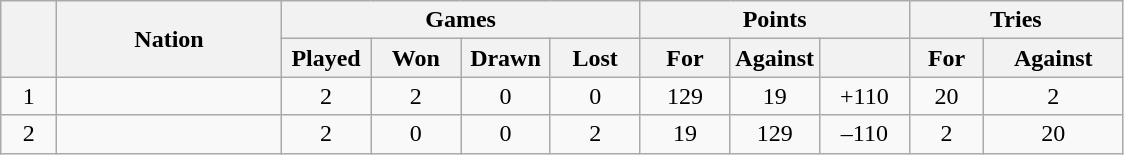<table class="wikitable">
<tr>
<th rowspan="2" style="width:5%;"></th>
<th rowspan="2" style="width:20%;">Nation</th>
<th colspan="4" style="width:30%;">Games</th>
<th colspan="3" style="width:18%;">Points</th>
<th colspan="2">Tries</th>
</tr>
<tr>
<th style="width:8%;">Played</th>
<th style="width:8%;">Won</th>
<th style="width:8%;">Drawn</th>
<th style="width:8%;">Lost</th>
<th style="width:8%;">For</th>
<th style="width:8%;">Against</th>
<th style="width:8%;"></th>
<th>For</th>
<th>Against</th>
</tr>
<tr align="center">
<td>1</td>
<td align="left"></td>
<td>2</td>
<td>2</td>
<td>0</td>
<td>0</td>
<td>129</td>
<td>19</td>
<td>+110</td>
<td>20</td>
<td>2</td>
</tr>
<tr align="center">
<td>2</td>
<td align="left"></td>
<td>2</td>
<td>0</td>
<td>0</td>
<td>2</td>
<td>19</td>
<td>129</td>
<td>–110</td>
<td>2</td>
<td>20</td>
</tr>
</table>
